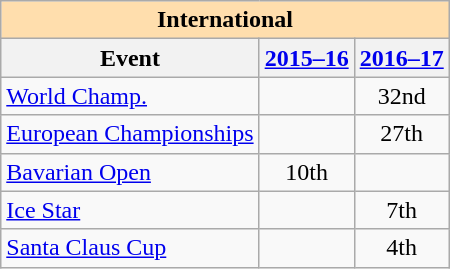<table class="wikitable" style="text-align:center">
<tr>
<th style="background-color: #ffdead; " colspan=3 align=center>International</th>
</tr>
<tr>
<th>Event</th>
<th><a href='#'>2015–16</a></th>
<th><a href='#'>2016–17</a></th>
</tr>
<tr>
<td align=left><a href='#'>World Champ.</a></td>
<td></td>
<td>32nd</td>
</tr>
<tr>
<td align=left><a href='#'>European Championships</a></td>
<td></td>
<td>27th</td>
</tr>
<tr>
<td align=left><a href='#'>Bavarian Open</a></td>
<td>10th</td>
<td></td>
</tr>
<tr>
<td align=left><a href='#'>Ice Star</a></td>
<td></td>
<td>7th</td>
</tr>
<tr>
<td align=left><a href='#'>Santa Claus Cup</a></td>
<td></td>
<td>4th</td>
</tr>
</table>
